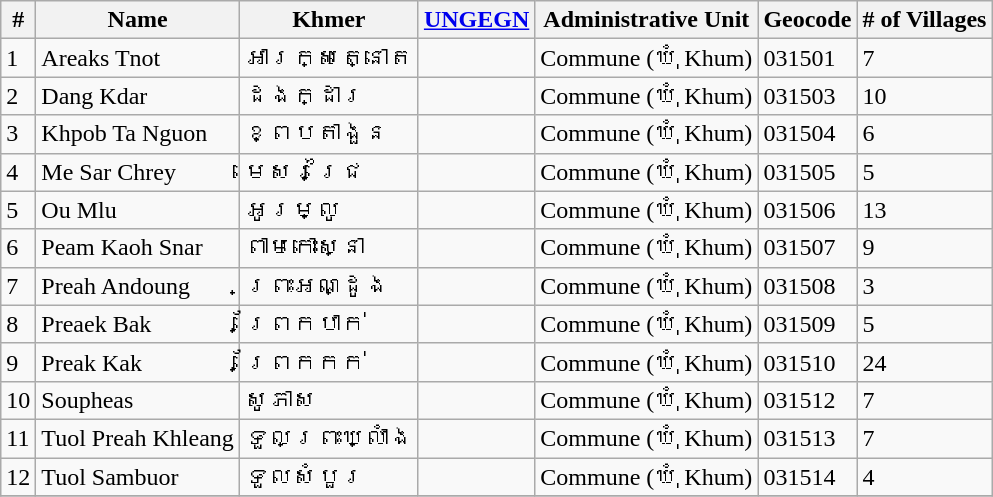<table class="wikitable sortable">
<tr>
<th>#</th>
<th>Name</th>
<th>Khmer</th>
<th><a href='#'>UNGEGN</a></th>
<th>Administrative Unit</th>
<th>Geocode</th>
<th># of Villages</th>
</tr>
<tr>
<td>1</td>
<td>Areaks Tnot</td>
<td>អារក្សត្នោត</td>
<td></td>
<td>Commune (ឃុំ Khum)</td>
<td>031501</td>
<td>7</td>
</tr>
<tr>
<td>2</td>
<td>Dang Kdar</td>
<td>ដងក្ដារ</td>
<td></td>
<td>Commune (ឃុំ Khum)</td>
<td>031503</td>
<td>10</td>
</tr>
<tr>
<td>3</td>
<td>Khpob Ta Nguon</td>
<td>ខ្ពបតាងួន</td>
<td></td>
<td>Commune (ឃុំ Khum)</td>
<td>031504</td>
<td>6</td>
</tr>
<tr>
<td>4</td>
<td>Me Sar Chrey</td>
<td>មេសរជ្រៃ</td>
<td></td>
<td>Commune (ឃុំ Khum)</td>
<td>031505</td>
<td>5</td>
</tr>
<tr>
<td>5</td>
<td>Ou Mlu</td>
<td>អូរម្លូ</td>
<td></td>
<td>Commune (ឃុំ Khum)</td>
<td>031506</td>
<td>13</td>
</tr>
<tr>
<td>6</td>
<td>Peam Kaoh Snar</td>
<td>ពាមកោះស្នា</td>
<td></td>
<td>Commune (ឃុំ Khum)</td>
<td>031507</td>
<td>9</td>
</tr>
<tr>
<td>7</td>
<td>Preah Andoung</td>
<td>ព្រះអណ្ដូង</td>
<td></td>
<td>Commune (ឃុំ Khum)</td>
<td>031508</td>
<td>3</td>
</tr>
<tr>
<td>8</td>
<td>Preaek Bak</td>
<td>ព្រែកបាក់</td>
<td></td>
<td>Commune (ឃុំ Khum)</td>
<td>031509</td>
<td>5</td>
</tr>
<tr>
<td>9</td>
<td>Preak Kak</td>
<td>ព្រែកកក់</td>
<td></td>
<td>Commune (ឃុំ Khum)</td>
<td>031510</td>
<td>24</td>
</tr>
<tr>
<td>10</td>
<td>Soupheas</td>
<td>សូភាស</td>
<td></td>
<td>Commune (ឃុំ Khum)</td>
<td>031512</td>
<td>7</td>
</tr>
<tr>
<td>11</td>
<td>Tuol Preah Khleang</td>
<td>ទួលព្រះឃ្លាំង</td>
<td></td>
<td>Commune (ឃុំ Khum)</td>
<td>031513</td>
<td>7</td>
</tr>
<tr>
<td>12</td>
<td>Tuol Sambuor</td>
<td>ទួលសំបួរ</td>
<td></td>
<td>Commune (ឃុំ Khum)</td>
<td>031514</td>
<td>4</td>
</tr>
<tr>
</tr>
</table>
